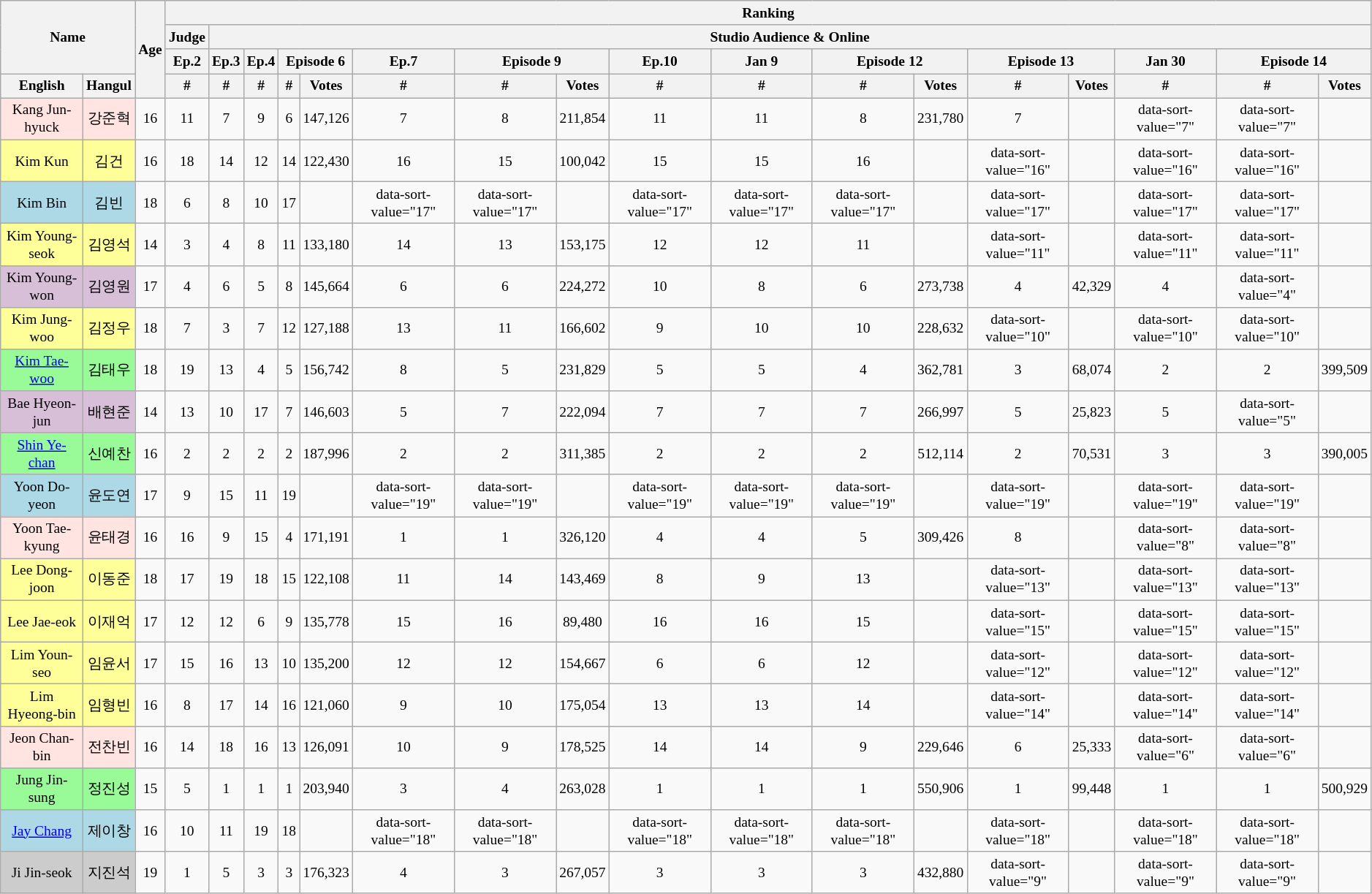<table class="wikitable sortable" style="text-align:center; font-size: small;">
<tr>
<th colspan=2 rowspan=3>Name</th>
<th rowspan=4>Age</th>
<th colspan="17">Ranking</th>
</tr>
<tr>
<th>Judge</th>
<th colspan="16">Studio Audience & Online</th>
</tr>
<tr>
<th>Ep.2</th>
<th>Ep.3</th>
<th>Ep.4</th>
<th colspan=2>Episode 6</th>
<th>Ep.7</th>
<th colspan=2>Episode 9</th>
<th>Ep.10</th>
<th>Jan 9</th>
<th colspan=2>Episode 12</th>
<th colspan=2>Episode 13</th>
<th>Jan 30</th>
<th colspan=2>Episode 14</th>
</tr>
<tr>
<th>English</th>
<th>Hangul</th>
<th>#</th>
<th>#</th>
<th>#</th>
<th>#</th>
<th class=unsortable>Votes</th>
<th>#</th>
<th>#</th>
<th class=unsortable>Votes</th>
<th>#</th>
<th>#</th>
<th>#</th>
<th class=unsortable>Votes</th>
<th>#</th>
<th class=unsortable>Votes</th>
<th>#</th>
<th>#</th>
<th class=unsortable>Votes</th>
</tr>
<tr>
<td style="background:mistyrose">Kang Jun-hyuck</td>
<td style="background:mistyrose">강준혁</td>
<td>16</td>
<td>11</td>
<td>7</td>
<td>9</td>
<td>6</td>
<td>147,126</td>
<td>7</td>
<td>8</td>
<td>211,854</td>
<td>11</td>
<td>11</td>
<td>8</td>
<td>231,780</td>
<td>7</td>
<td></td>
<td>data-sort-value="7" </td>
<td>data-sort-value="7" </td>
<td></td>
</tr>
<tr>
<td style="background:#FFFF99">Kim Kun</td>
<td style="background:#FFFF99">김건</td>
<td>16</td>
<td>18</td>
<td>14</td>
<td>12</td>
<td>14</td>
<td>122,430</td>
<td>16</td>
<td>15</td>
<td>100,042</td>
<td>15</td>
<td>15</td>
<td>16</td>
<td></td>
<td>data-sort-value="16" </td>
<td></td>
<td>data-sort-value="16" </td>
<td>data-sort-value="16" </td>
<td></td>
</tr>
<tr>
<td style=background:lightblue;>Kim Bin</td>
<td style=background:lightblue;>김빈</td>
<td>18</td>
<td>6</td>
<td>8</td>
<td>10</td>
<td>17</td>
<td></td>
<td>data-sort-value="17" </td>
<td>data-sort-value="17" </td>
<td></td>
<td>data-sort-value="17" </td>
<td>data-sort-value="17" </td>
<td>data-sort-value="17" </td>
<td></td>
<td>data-sort-value="17" </td>
<td></td>
<td>data-sort-value="17" </td>
<td>data-sort-value="17" </td>
<td></td>
</tr>
<tr>
<td style="background:#FFFF99">Kim Young-seok</td>
<td style="background:#FFFF99">김영석</td>
<td>14</td>
<td>3</td>
<td>4</td>
<td>8</td>
<td>11</td>
<td>133,180</td>
<td>14</td>
<td>13</td>
<td>153,175</td>
<td>12</td>
<td>12</td>
<td>11</td>
<td></td>
<td>data-sort-value="11" </td>
<td></td>
<td>data-sort-value="11" </td>
<td>data-sort-value="11" </td>
<td></td>
</tr>
<tr>
<td style=background:thistle;>Kim Young-won</td>
<td style=background:thistle;>김영원</td>
<td>17</td>
<td>4</td>
<td>6</td>
<td>5</td>
<td>8</td>
<td>145,664</td>
<td>6</td>
<td>6</td>
<td>224,272</td>
<td>10</td>
<td>8</td>
<td>6</td>
<td>273,738</td>
<td>4</td>
<td>42,329</td>
<td>4</td>
<td>data-sort-value="4" </td>
<td></td>
</tr>
<tr>
<td style="background:#FFFF99">Kim Jung-woo</td>
<td style="background:#FFFF99">김정우</td>
<td>18</td>
<td>7</td>
<td>3</td>
<td>7</td>
<td>12</td>
<td>127,188</td>
<td>13</td>
<td>11</td>
<td>166,602</td>
<td>9</td>
<td>10</td>
<td>10</td>
<td>228,632</td>
<td>data-sort-value="10" </td>
<td></td>
<td>data-sort-value="10" </td>
<td>data-sort-value="10" </td>
<td></td>
</tr>
<tr>
<td style="background:palegreen;"><a href='#'>Kim Tae-woo</a></td>
<td style="background:palegreen;">김태우</td>
<td>18</td>
<td>19</td>
<td>13</td>
<td>4</td>
<td>5</td>
<td>156,742</td>
<td>8</td>
<td>5</td>
<td>231,829</td>
<td>5</td>
<td>5</td>
<td>4</td>
<td>362,781</td>
<td>3</td>
<td>68,074</td>
<td>2</td>
<td>2</td>
<td>399,509</td>
</tr>
<tr>
<td style=background:thistle;>Bae Hyeon-jun</td>
<td style=background:thistle;>배현준</td>
<td>14</td>
<td>13</td>
<td>10</td>
<td>17</td>
<td>7</td>
<td>146,603</td>
<td>5</td>
<td>7</td>
<td>222,094</td>
<td>7</td>
<td>7</td>
<td>7</td>
<td>266,997</td>
<td>5</td>
<td>25,823</td>
<td>5</td>
<td>data-sort-value="5" </td>
<td></td>
</tr>
<tr>
<td style="background:palegreen;"><a href='#'>Shin Ye-chan</a></td>
<td style="background:palegreen;">신예찬</td>
<td>16</td>
<td>2</td>
<td>2</td>
<td>2</td>
<td>2</td>
<td>187,996</td>
<td>2</td>
<td>2</td>
<td>311,385</td>
<td>2</td>
<td>2</td>
<td>2</td>
<td>512,114</td>
<td>2</td>
<td>70,531</td>
<td>3</td>
<td>3</td>
<td>390,005</td>
</tr>
<tr>
<td style=background:lightblue;>Yoon Do-yeon</td>
<td style=background:lightblue;>윤도연</td>
<td>17</td>
<td>9</td>
<td>15</td>
<td>11</td>
<td>19</td>
<td></td>
<td>data-sort-value="19" </td>
<td>data-sort-value="19" </td>
<td></td>
<td>data-sort-value="19" </td>
<td>data-sort-value="19" </td>
<td>data-sort-value="19" </td>
<td></td>
<td>data-sort-value="19" </td>
<td></td>
<td>data-sort-value="19" </td>
<td>data-sort-value="19" </td>
<td></td>
</tr>
<tr>
<td style="background:mistyrose">Yoon Tae-kyung</td>
<td style="background:mistyrose">윤태경</td>
<td>16</td>
<td>16</td>
<td>9</td>
<td>15</td>
<td>4</td>
<td>171,191</td>
<td>1</td>
<td>1</td>
<td>326,120</td>
<td>4</td>
<td>4</td>
<td>5</td>
<td>309,426</td>
<td>8</td>
<td></td>
<td>data-sort-value="8" </td>
<td>data-sort-value="8" </td>
<td></td>
</tr>
<tr>
<td style="background:#FFFF99">Lee Dong-joon</td>
<td style="background:#FFFF99">이동준</td>
<td>18</td>
<td>17</td>
<td>19</td>
<td>18</td>
<td>15</td>
<td>122,108</td>
<td>11</td>
<td>14</td>
<td>143,469</td>
<td>8</td>
<td>9</td>
<td>13</td>
<td></td>
<td>data-sort-value="13" </td>
<td></td>
<td>data-sort-value="13" </td>
<td>data-sort-value="13" </td>
<td></td>
</tr>
<tr>
<td style="background:#FFFF99">Lee Jae-eok</td>
<td style="background:#FFFF99">이재억</td>
<td>17</td>
<td>12</td>
<td>12</td>
<td>6</td>
<td>9</td>
<td>135,778</td>
<td>15</td>
<td>16</td>
<td>89,480</td>
<td>16</td>
<td>16</td>
<td>15</td>
<td></td>
<td>data-sort-value="15" </td>
<td></td>
<td>data-sort-value="15" </td>
<td>data-sort-value="15" </td>
<td></td>
</tr>
<tr>
<td style="background:#FFFF99">Lim Youn-seo</td>
<td style="background:#FFFF99">임윤서</td>
<td>17</td>
<td>15</td>
<td>16</td>
<td>13</td>
<td>10</td>
<td>135,200</td>
<td>12</td>
<td>12</td>
<td>154,667</td>
<td>6</td>
<td>6</td>
<td>12</td>
<td></td>
<td>data-sort-value="12" </td>
<td></td>
<td>data-sort-value="12" </td>
<td>data-sort-value="12" </td>
<td></td>
</tr>
<tr>
<td style="background:#FFFF99">Lim Hyeong-bin</td>
<td style="background:#FFFF99">임형빈</td>
<td>16</td>
<td>8</td>
<td>17</td>
<td>14</td>
<td>16</td>
<td>121,060</td>
<td>9</td>
<td>10</td>
<td>175,054</td>
<td>13</td>
<td>13</td>
<td>14</td>
<td></td>
<td>data-sort-value="14" </td>
<td></td>
<td>data-sort-value="14" </td>
<td>data-sort-value="14" </td>
<td></td>
</tr>
<tr>
<td style="background:mistyrose">Jeon Chan-bin</td>
<td style="background:mistyrose">전찬빈</td>
<td>16</td>
<td>14</td>
<td>18</td>
<td>16</td>
<td>13</td>
<td>126,091</td>
<td>10</td>
<td>9</td>
<td>178,525</td>
<td>14</td>
<td>14</td>
<td>9</td>
<td>229,646</td>
<td>6</td>
<td>25,333</td>
<td>data-sort-value="6" </td>
<td>data-sort-value="6" </td>
<td></td>
</tr>
<tr>
<td style="background:palegreen;">Jung Jin-sung</td>
<td style="background:palegreen;">정진성</td>
<td>15</td>
<td>5</td>
<td>1</td>
<td>1</td>
<td>1</td>
<td>203,940</td>
<td>3</td>
<td>4</td>
<td>263,028</td>
<td>1</td>
<td>1</td>
<td>1</td>
<td>550,906</td>
<td>1</td>
<td>99,448</td>
<td>1</td>
<td>1</td>
<td>500,929</td>
</tr>
<tr>
<td style=background:lightblue;><a href='#'>Jay Chang</a></td>
<td style=background:lightblue;>제이창</td>
<td>16</td>
<td>10</td>
<td>11</td>
<td>19</td>
<td>18</td>
<td></td>
<td>data-sort-value="18" </td>
<td>data-sort-value="18" </td>
<td></td>
<td>data-sort-value="18" </td>
<td>data-sort-value="18" </td>
<td>data-sort-value="18" </td>
<td></td>
<td>data-sort-value="18" </td>
<td></td>
<td>data-sort-value="18" </td>
<td>data-sort-value="18" </td>
<td></td>
</tr>
<tr>
<td style=background:#CCCCCC;>Ji Jin-seok</td>
<td style=background:#CCCCCC;>지진석</td>
<td>19</td>
<td>1</td>
<td>5</td>
<td>3</td>
<td>3</td>
<td>176,323</td>
<td>4</td>
<td>3</td>
<td>267,057</td>
<td>3</td>
<td>3</td>
<td>3</td>
<td>432,880</td>
<td>data-sort-value="9" </td>
<td></td>
<td>data-sort-value="9" </td>
<td>data-sort-value="9" </td>
<td></td>
</tr>
</table>
